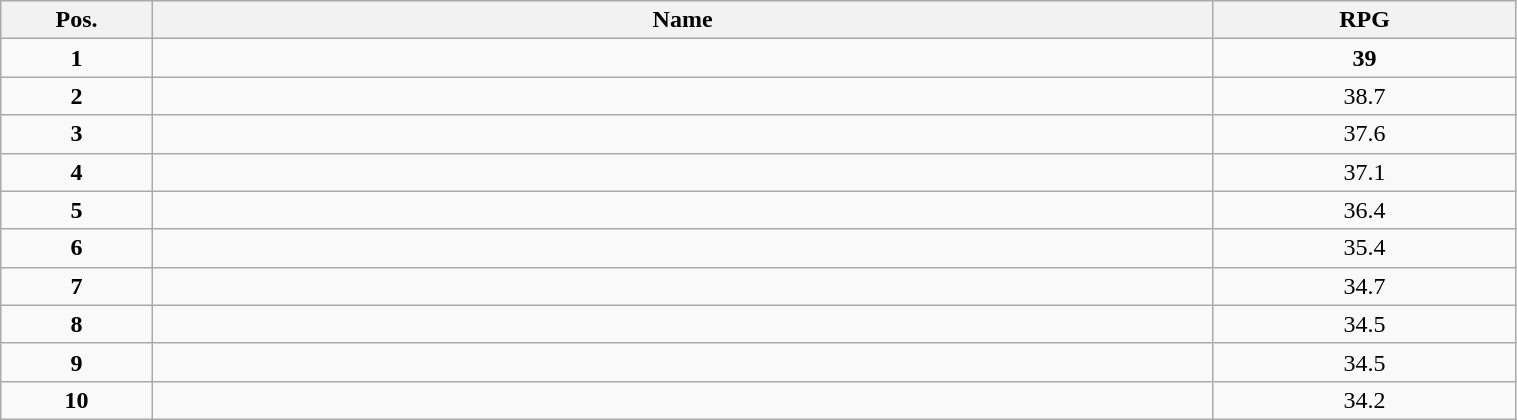<table class="wikitable" style="width:80%;">
<tr>
<th style="width:10%;">Pos.</th>
<th style="width:70%;">Name</th>
<th style="width:20%;">RPG</th>
</tr>
<tr>
<td align=center><strong>1</strong></td>
<td><strong></strong></td>
<td align=center><strong>39</strong></td>
</tr>
<tr>
<td align=center><strong>2</strong></td>
<td></td>
<td align=center>38.7</td>
</tr>
<tr>
<td align=center><strong>3</strong></td>
<td></td>
<td align=center>37.6</td>
</tr>
<tr>
<td align=center><strong>4</strong></td>
<td></td>
<td align=center>37.1</td>
</tr>
<tr>
<td align=center><strong>5</strong></td>
<td></td>
<td align=center>36.4</td>
</tr>
<tr>
<td align=center><strong>6</strong></td>
<td></td>
<td align=center>35.4</td>
</tr>
<tr>
<td align=center><strong>7</strong></td>
<td></td>
<td align=center>34.7</td>
</tr>
<tr>
<td align=center><strong>8</strong></td>
<td></td>
<td align=center>34.5</td>
</tr>
<tr>
<td align=center><strong>9</strong></td>
<td></td>
<td align=center>34.5</td>
</tr>
<tr>
<td align=center><strong>10</strong></td>
<td></td>
<td align=center>34.2</td>
</tr>
</table>
